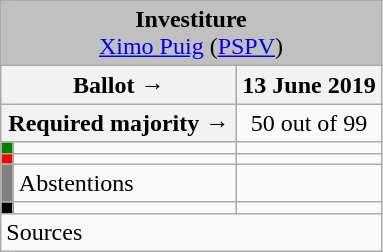<table class="wikitable" style="text-align:center;">
<tr>
<td colspan="3" align="center" bgcolor="#C0C0C0"><strong>Investiture</strong><br><a href='#'>Ximo Puig</a> (<a href='#'>PSPV</a>)</td>
</tr>
<tr>
<th colspan="2" width="150px">Ballot →</th>
<th>13 June 2019</th>
</tr>
<tr>
<th colspan="2">Required majority →</th>
<td>50 out of 99 </td>
</tr>
<tr>
<th width="1px" style="background:green;"></th>
<td align="left"></td>
<td></td>
</tr>
<tr>
<th style="background:red;"></th>
<td align="left"></td>
<td></td>
</tr>
<tr>
<th style="background:gray;"></th>
<td align="left"><span>Abstentions</span></td>
<td></td>
</tr>
<tr>
<th style="background:black;"></th>
<td align="left"></td>
<td></td>
</tr>
<tr>
<td align="left" colspan="3">Sources</td>
</tr>
</table>
